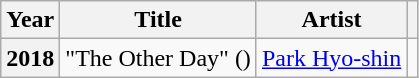<table class="wikitable plainrowheaders">
<tr>
<th scope="col">Year</th>
<th scope="col">Title</th>
<th scope="col">Artist</th>
<th scope="col" class="unsortable"></th>
</tr>
<tr>
<th scope="row">2018</th>
<td>"The Other Day" ()</td>
<td><a href='#'>Park Hyo-shin</a></td>
<td style="text-align:center"></td>
</tr>
</table>
